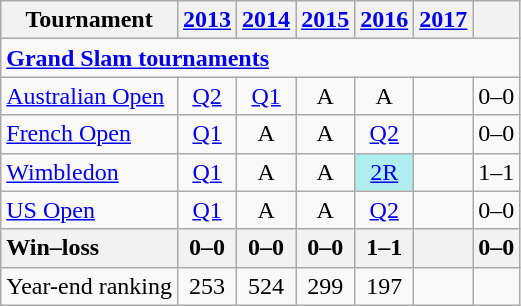<table class=wikitable style=text-align:center>
<tr>
<th>Tournament</th>
<th><a href='#'>2013</a></th>
<th><a href='#'>2014</a></th>
<th><a href='#'>2015</a></th>
<th><a href='#'>2016</a></th>
<th><a href='#'>2017</a></th>
<th></th>
</tr>
<tr>
<td colspan=15 align=left><a href='#'><strong>Grand Slam tournaments</strong></a></td>
</tr>
<tr>
<td align=left><a href='#'>Australian Open</a></td>
<td><a href='#'>Q2</a></td>
<td><a href='#'>Q1</a></td>
<td>A</td>
<td>A</td>
<td></td>
<td>0–0</td>
</tr>
<tr>
<td align=left><a href='#'>French Open</a></td>
<td><a href='#'>Q1</a></td>
<td>A</td>
<td>A</td>
<td><a href='#'>Q2</a></td>
<td></td>
<td>0–0</td>
</tr>
<tr>
<td align=left><a href='#'>Wimbledon</a></td>
<td><a href='#'>Q1</a></td>
<td>A</td>
<td>A</td>
<td bgcolor=afeeee><a href='#'>2R</a></td>
<td></td>
<td>1–1</td>
</tr>
<tr>
<td align=left><a href='#'>US Open</a></td>
<td><a href='#'>Q1</a></td>
<td>A</td>
<td>A</td>
<td><a href='#'>Q2</a></td>
<td></td>
<td>0–0</td>
</tr>
<tr>
<th style=text-align:left>Win–loss</th>
<th>0–0</th>
<th>0–0</th>
<th>0–0</th>
<th>1–1</th>
<th></th>
<th>0–0</th>
</tr>
<tr>
<td align=left>Year-end ranking</td>
<td>253</td>
<td>524</td>
<td>299</td>
<td>197</td>
<td></td>
<td></td>
</tr>
</table>
